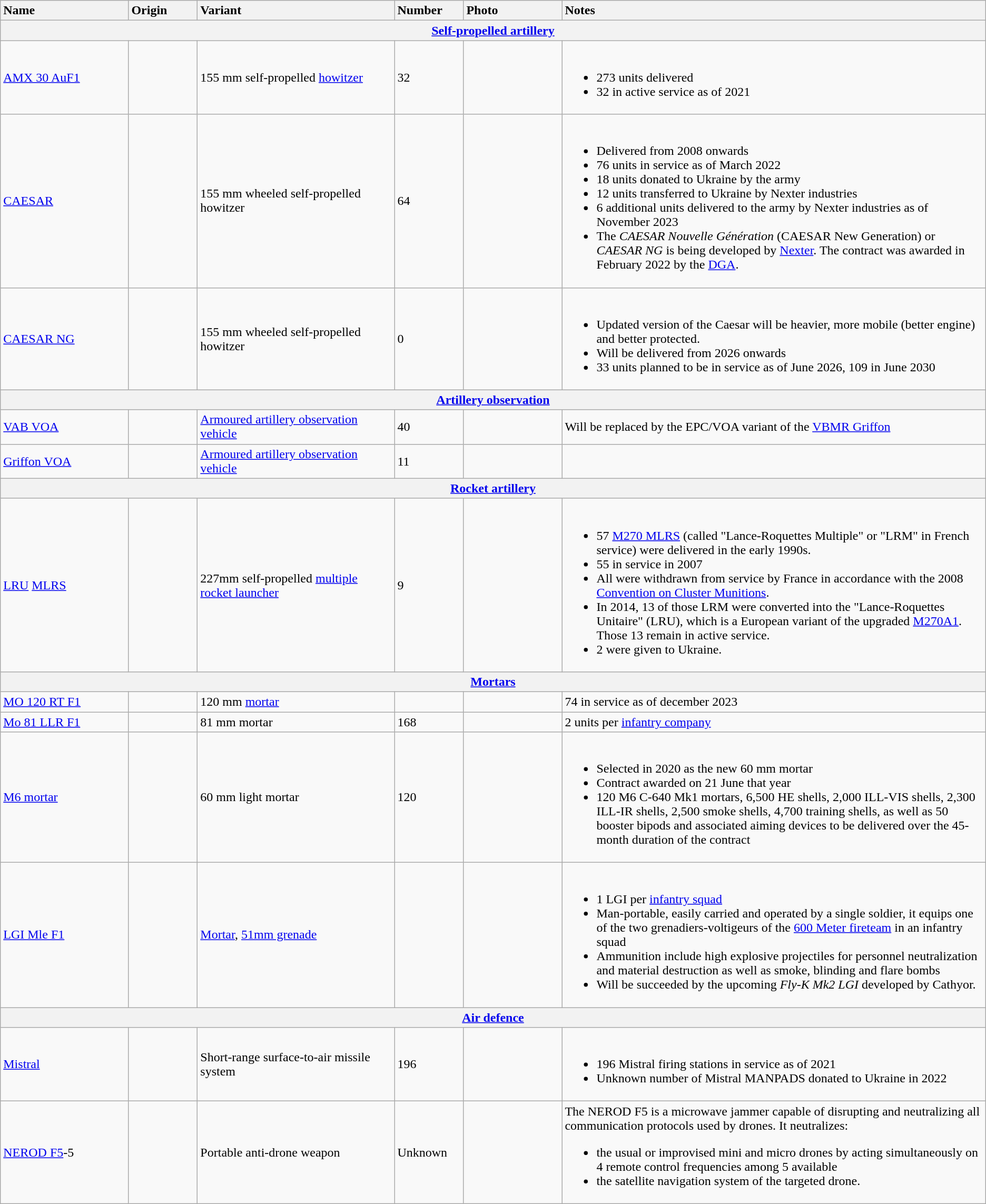<table class="wikitable">
<tr>
<th style="text-align: left; width:13%;">Name</th>
<th style="text-align: left; width:7%;">Origin</th>
<th style="text-align: left; width:20%;">Variant</th>
<th style="text-align: left; width:7%;">Number</th>
<th style="text-align: left; width:10%; ">Photo</th>
<th style="text-align: left; width:43%;">Notes</th>
</tr>
<tr>
<th style="align: center;" colspan="7"><a href='#'>Self-propelled artillery</a></th>
</tr>
<tr>
<td><a href='#'>AMX 30 AuF1</a></td>
<td></td>
<td>155 mm self-propelled <a href='#'>howitzer</a></td>
<td>32</td>
<td></td>
<td><br><ul><li>273 units delivered</li><li>32 in active service as of 2021</li></ul></td>
</tr>
<tr>
<td><a href='#'>CAESAR</a></td>
<td></td>
<td>155 mm wheeled self-propelled howitzer</td>
<td>64</td>
<td></td>
<td><br><ul><li>Delivered from 2008 onwards</li><li>76 units in service as of March 2022</li><li>18 units donated to Ukraine by the army</li><li>12 units transferred to Ukraine by Nexter industries</li><li>6 additional units delivered to the army by Nexter industries as of November 2023</li><li>The <em>CAESAR Nouvelle Génération</em> (CAESAR New Generation) or <em>CAESAR NG</em> is being developed by <a href='#'>Nexter</a>. The contract was awarded in February 2022 by the <a href='#'>DGA</a>.</li></ul></td>
</tr>
<tr>
<td><a href='#'>CAESAR NG</a></td>
<td></td>
<td>155 mm wheeled self-propelled howitzer</td>
<td>0</td>
<td></td>
<td><br><ul><li>Updated version of the Caesar will be heavier, more mobile (better engine) and better protected.</li><li>Will be delivered from 2026 onwards</li><li>33 units planned to be in service as of June 2026, 109 in June 2030</li></ul></td>
</tr>
<tr>
<th style="align: center;" colspan="7"><a href='#'>Artillery observation</a></th>
</tr>
<tr>
<td><a href='#'>VAB VOA</a></td>
<td></td>
<td><a href='#'>Armoured artillery observation vehicle</a></td>
<td>40</td>
<td></td>
<td>Will be replaced by the EPC/VOA variant of the <a href='#'>VBMR Griffon</a></td>
</tr>
<tr>
<td><a href='#'>Griffon VOA</a></td>
<td></td>
<td><a href='#'>Armoured artillery observation vehicle</a></td>
<td>11</td>
<td></td>
<td></td>
</tr>
<tr>
<th style="align: center;" colspan="7"><a href='#'>Rocket artillery</a></th>
</tr>
<tr>
<td><a href='#'>LRU</a> <a href='#'>MLRS</a></td>
<td><br></td>
<td>227mm self-propelled <a href='#'>multiple rocket launcher</a></td>
<td>9</td>
<td></td>
<td><br><ul><li>57 <a href='#'>M270 MLRS</a> (called "Lance-Roquettes Multiple" or "LRM" in French service) were delivered in the early 1990s.</li><li>55 in service in 2007</li><li>All were withdrawn from service by France in accordance with the 2008 <a href='#'>Convention on Cluster Munitions</a>.</li><li>In 2014, 13 of those LRM were converted into the "Lance-Roquettes Unitaire" (LRU), which is a European variant of the upgraded <a href='#'>M270A1</a>. Those 13 remain in active service.</li><li>2 were given to Ukraine.</li></ul></td>
</tr>
<tr>
<th style="align: center;" colspan="7"><a href='#'>Mortars</a></th>
</tr>
<tr>
<td><a href='#'>MO 120 RT F1</a></td>
<td></td>
<td>120 mm <a href='#'>mortar</a></td>
<td></td>
<td></td>
<td>74 in service as of december 2023</td>
</tr>
<tr>
<td><a href='#'>Mo 81 LLR F1</a></td>
<td></td>
<td>81 mm mortar</td>
<td>168</td>
<td></td>
<td>2 units per <a href='#'>infantry company</a></td>
</tr>
<tr>
<td><a href='#'>M6 mortar</a></td>
<td></td>
<td>60 mm light mortar</td>
<td>120</td>
<td></td>
<td><br><ul><li>Selected in 2020 as the new 60 mm mortar</li><li>Contract awarded on 21 June that year</li><li>120 M6 C-640 Mk1 mortars, 6,500 HE shells, 2,000 ILL-VIS shells, 2,300 ILL-IR shells, 2,500 smoke shells, 4,700 training shells, as well as 50 booster bipods and associated aiming devices to be delivered over the 45-month duration of the contract</li></ul></td>
</tr>
<tr>
<td><a href='#'>LGI Mle F1</a></td>
<td></td>
<td><a href='#'>Mortar</a>, <a href='#'>51mm grenade</a></td>
<td></td>
<td></td>
<td><br><ul><li>1 LGI per <a href='#'>infantry squad</a></li><li>Man-portable, easily carried and operated by a single soldier, it equips one of the two grenadiers-voltigeurs of the <a href='#'>600 Meter fireteam</a> in an infantry squad</li><li>Ammunition include high explosive projectiles for personnel neutralization and material destruction as well as smoke, blinding and flare bombs</li><li>Will be succeeded by the upcoming <em>Fly-K Mk2 LGI</em> developed by Cathyor.</li></ul></td>
</tr>
<tr>
<th style="align: center;" colspan="7"><a href='#'>Air defence</a></th>
</tr>
<tr>
<td><a href='#'>Mistral</a></td>
<td></td>
<td>Short-range surface-to-air missile system</td>
<td>196</td>
<td></td>
<td><br><ul><li>196 Mistral firing stations in service as of 2021</li><li>Unknown number of Mistral MANPADS donated to Ukraine in 2022</li></ul></td>
</tr>
<tr>
<td><a href='#'>NEROD F5</a>-5</td>
<td></td>
<td>Portable anti-drone weapon</td>
<td>Unknown</td>
<td></td>
<td>The NEROD F5 is a microwave jammer capable of disrupting and neutralizing all communication protocols used by drones. It neutralizes:<br><ul><li>the usual or improvised mini and micro drones by acting simultaneously on 4 remote control frequencies among 5 available</li><li>the satellite navigation system of the targeted drone.</li></ul></td>
</tr>
</table>
